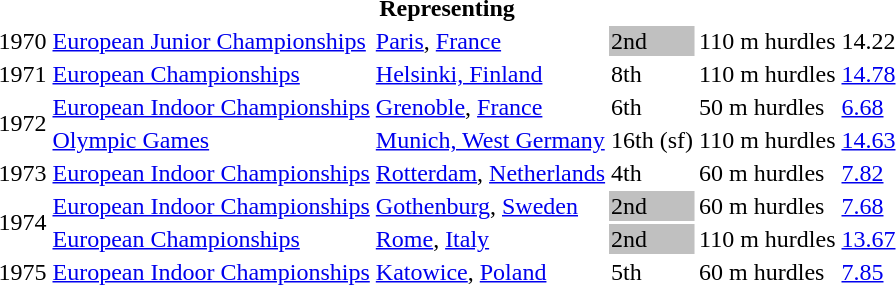<table>
<tr>
<th colspan="6">Representing </th>
</tr>
<tr>
<td>1970</td>
<td><a href='#'>European Junior Championships</a></td>
<td><a href='#'>Paris</a>, <a href='#'>France</a></td>
<td bgcolor="silver">2nd</td>
<td>110 m hurdles</td>
<td>14.22</td>
</tr>
<tr>
<td>1971</td>
<td><a href='#'>European Championships</a></td>
<td><a href='#'>Helsinki, Finland</a></td>
<td>8th</td>
<td>110 m hurdles</td>
<td><a href='#'>14.78</a></td>
</tr>
<tr>
<td rowspan=2>1972</td>
<td><a href='#'>European Indoor Championships</a></td>
<td><a href='#'>Grenoble</a>, <a href='#'>France</a></td>
<td>6th</td>
<td>50 m hurdles</td>
<td><a href='#'>6.68</a></td>
</tr>
<tr>
<td><a href='#'>Olympic Games</a></td>
<td><a href='#'>Munich, West Germany</a></td>
<td>16th (sf)</td>
<td>110 m hurdles</td>
<td><a href='#'>14.63</a></td>
</tr>
<tr>
<td>1973</td>
<td><a href='#'>European Indoor Championships</a></td>
<td><a href='#'>Rotterdam</a>, <a href='#'>Netherlands</a></td>
<td>4th</td>
<td>60 m hurdles</td>
<td><a href='#'>7.82</a></td>
</tr>
<tr>
<td rowspan=2>1974</td>
<td><a href='#'>European Indoor Championships</a></td>
<td><a href='#'>Gothenburg</a>, <a href='#'>Sweden</a></td>
<td bgcolor="silver">2nd</td>
<td>60 m hurdles</td>
<td><a href='#'>7.68</a></td>
</tr>
<tr>
<td><a href='#'>European Championships</a></td>
<td><a href='#'>Rome</a>, <a href='#'>Italy</a></td>
<td bgcolor="silver">2nd</td>
<td>110 m hurdles</td>
<td><a href='#'>13.67</a></td>
</tr>
<tr>
<td>1975</td>
<td><a href='#'>European Indoor Championships</a></td>
<td><a href='#'>Katowice</a>, <a href='#'>Poland</a></td>
<td>5th</td>
<td>60 m hurdles</td>
<td><a href='#'>7.85</a></td>
</tr>
</table>
